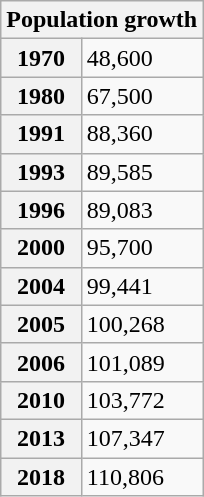<table class="wikitable">
<tr>
<th colspan=2>Population growth</th>
</tr>
<tr>
<th>1970</th>
<td>48,600</td>
</tr>
<tr>
<th>1980</th>
<td>67,500</td>
</tr>
<tr>
<th>1991</th>
<td>88,360</td>
</tr>
<tr>
<th>1993</th>
<td>89,585</td>
</tr>
<tr>
<th>1996</th>
<td>89,083</td>
</tr>
<tr>
<th>2000</th>
<td>95,700</td>
</tr>
<tr>
<th>2004</th>
<td>99,441</td>
</tr>
<tr>
<th>2005</th>
<td>100,268</td>
</tr>
<tr>
<th>2006</th>
<td>101,089</td>
</tr>
<tr>
<th>2010</th>
<td>103,772</td>
</tr>
<tr>
<th>2013</th>
<td>107,347</td>
</tr>
<tr>
<th>2018</th>
<td>110,806</td>
</tr>
</table>
